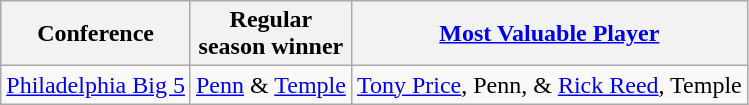<table class="wikitable" style="text-align:center;">
<tr>
<th>Conference</th>
<th>Regular <br> season winner</th>
<th><a href='#'>Most Valuable Player</a></th>
</tr>
<tr>
<td><a href='#'>Philadelphia Big 5</a></td>
<td><a href='#'>Penn</a> & <a href='#'>Temple</a></td>
<td><a href='#'>Tony Price</a>, Penn, & <a href='#'>Rick Reed</a>, Temple</td>
</tr>
</table>
